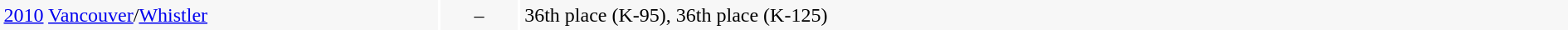<table width=100% cellpadding=3>
<tr bgcolor=f7f7f7>
<td width=28%><a href='#'>2010</a>  <a href='#'>Vancouver</a>/<a href='#'>Whistler</a></td>
<td width=5% align=center>–</td>
<td>36th place (K-95), 36th place (K-125)</td>
</tr>
</table>
